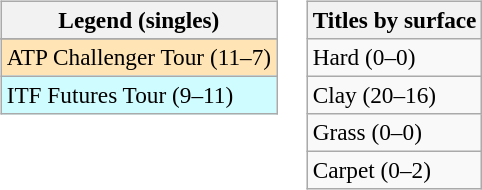<table>
<tr valign=top>
<td><br><table class=wikitable style=font-size:97%>
<tr>
<th>Legend (singles)</th>
</tr>
<tr bgcolor=e5d1cb>
</tr>
<tr bgcolor=moccasin>
<td>ATP Challenger Tour (11–7)</td>
</tr>
<tr bgcolor=cffcff>
<td>ITF Futures Tour (9–11)</td>
</tr>
</table>
</td>
<td><br><table class=wikitable style=font-size:97%>
<tr>
<th>Titles by surface</th>
</tr>
<tr>
<td>Hard (0–0)</td>
</tr>
<tr>
<td>Clay (20–16)</td>
</tr>
<tr>
<td>Grass (0–0)</td>
</tr>
<tr>
<td>Carpet (0–2)</td>
</tr>
</table>
</td>
</tr>
</table>
